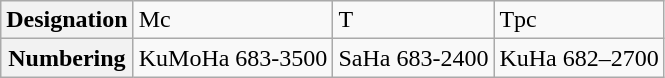<table class="wikitable">
<tr>
<th>Designation</th>
<td>Mc</td>
<td>T</td>
<td>Tpc</td>
</tr>
<tr>
<th>Numbering</th>
<td>KuMoHa 683-3500</td>
<td>SaHa 683-2400</td>
<td>KuHa 682–2700</td>
</tr>
</table>
